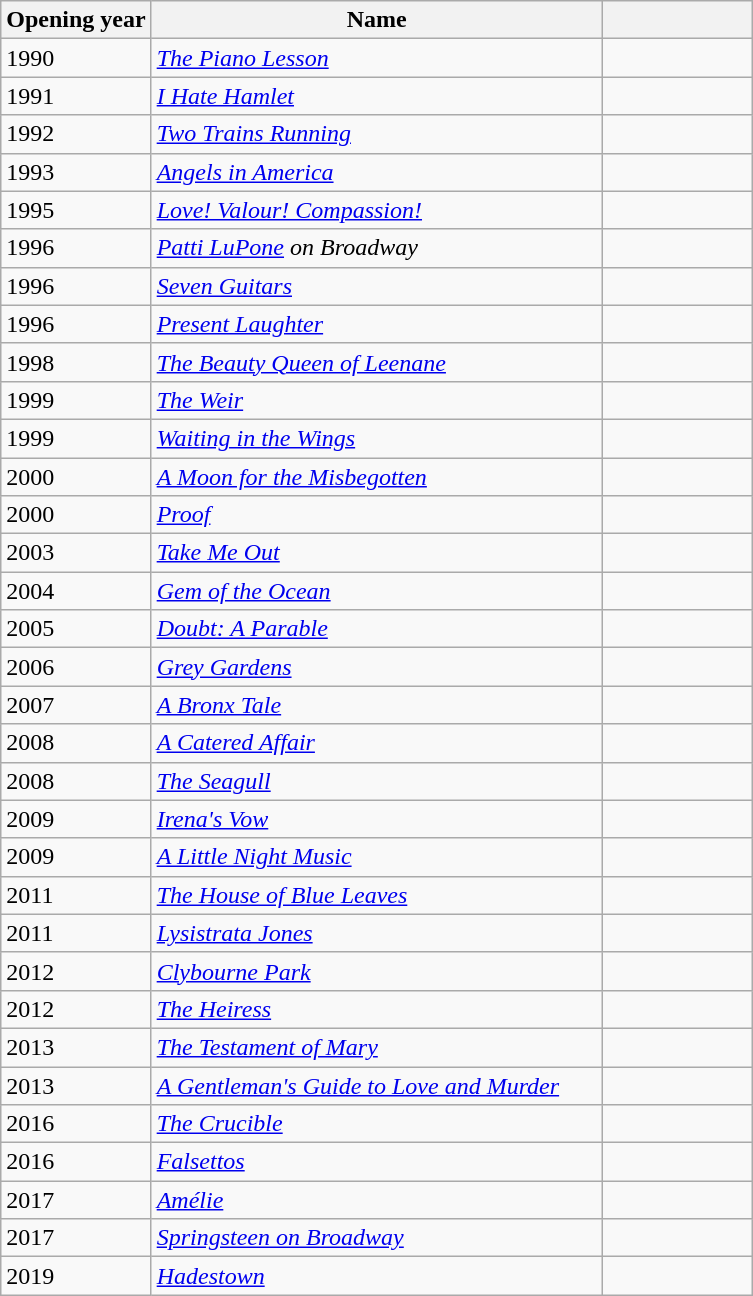<table class="wikitable sortable collapsible">
<tr>
<th width=20% scope="col">Opening year</th>
<th width=60% scope="col">Name</th>
<th width=20% scope="col" class="unsortable"></th>
</tr>
<tr>
<td>1990</td>
<td><em><a href='#'>The Piano Lesson</a></em></td>
<td></td>
</tr>
<tr>
<td>1991</td>
<td><em><a href='#'>I Hate Hamlet</a></em></td>
<td></td>
</tr>
<tr>
<td>1992</td>
<td><em><a href='#'>Two Trains Running</a></em></td>
<td></td>
</tr>
<tr>
<td>1993</td>
<td><em><a href='#'>Angels in America</a></em></td>
<td></td>
</tr>
<tr>
<td>1995</td>
<td><em><a href='#'>Love! Valour! Compassion!</a></em></td>
<td></td>
</tr>
<tr>
<td>1996</td>
<td><em><a href='#'>Patti LuPone</a> on Broadway</em></td>
</tr>
<tr>
<td>1996</td>
<td><em><a href='#'>Seven Guitars</a></em></td>
<td></td>
</tr>
<tr>
<td>1996</td>
<td><em><a href='#'>Present Laughter</a></em></td>
<td></td>
</tr>
<tr>
<td>1998</td>
<td><em><a href='#'>The Beauty Queen of Leenane</a></em></td>
<td></td>
</tr>
<tr>
<td>1999</td>
<td><em><a href='#'>The Weir</a></em></td>
<td></td>
</tr>
<tr>
<td>1999</td>
<td><em><a href='#'>Waiting in the Wings</a></em></td>
<td></td>
</tr>
<tr>
<td>2000</td>
<td><em><a href='#'>A Moon for the Misbegotten</a></em></td>
<td></td>
</tr>
<tr>
<td>2000</td>
<td><em><a href='#'>Proof</a></em></td>
<td></td>
</tr>
<tr>
<td>2003</td>
<td><em><a href='#'>Take Me Out</a></em></td>
<td></td>
</tr>
<tr>
<td>2004</td>
<td><em><a href='#'>Gem of the Ocean</a></em></td>
<td></td>
</tr>
<tr>
<td>2005</td>
<td><em><a href='#'>Doubt: A Parable</a></em></td>
<td></td>
</tr>
<tr>
<td>2006</td>
<td><em><a href='#'>Grey Gardens</a></em></td>
<td></td>
</tr>
<tr>
<td>2007</td>
<td><em><a href='#'>A Bronx Tale</a></em></td>
<td></td>
</tr>
<tr>
<td>2008</td>
<td><em><a href='#'>A Catered Affair</a></em></td>
<td></td>
</tr>
<tr>
<td>2008</td>
<td><em><a href='#'>The Seagull</a></em></td>
<td></td>
</tr>
<tr>
<td>2009</td>
<td><em><a href='#'>Irena's Vow</a></em></td>
<td></td>
</tr>
<tr>
<td>2009</td>
<td><em><a href='#'>A Little Night Music</a></em></td>
<td></td>
</tr>
<tr>
<td>2011</td>
<td><em><a href='#'>The House of Blue Leaves</a></em></td>
<td></td>
</tr>
<tr>
<td>2011</td>
<td><em><a href='#'>Lysistrata Jones</a></em></td>
<td></td>
</tr>
<tr>
<td>2012</td>
<td><em><a href='#'>Clybourne Park</a></em></td>
<td></td>
</tr>
<tr>
<td>2012</td>
<td><em><a href='#'>The Heiress</a></em></td>
<td></td>
</tr>
<tr>
<td>2013</td>
<td><em><a href='#'>The Testament of Mary</a></em></td>
<td></td>
</tr>
<tr>
<td>2013</td>
<td><em><a href='#'>A Gentleman's Guide to Love and Murder</a></em></td>
<td></td>
</tr>
<tr>
<td>2016</td>
<td><em><a href='#'>The Crucible</a></em></td>
<td></td>
</tr>
<tr>
<td>2016</td>
<td><em><a href='#'>Falsettos</a></em></td>
<td></td>
</tr>
<tr>
<td>2017</td>
<td><em><a href='#'>Amélie</a></em></td>
<td></td>
</tr>
<tr>
<td>2017</td>
<td><em><a href='#'>Springsteen on Broadway</a></em></td>
<td></td>
</tr>
<tr>
<td>2019</td>
<td><em><a href='#'>Hadestown</a></em></td>
<td></td>
</tr>
</table>
